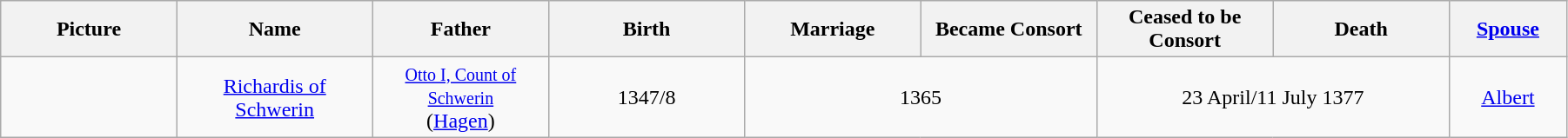<table style="width:95%;" class="wikitable">
<tr>
<th style="width:9%;">Picture</th>
<th style="width:10%;">Name</th>
<th style="width:9%;">Father</th>
<th style="width:10%;">Birth</th>
<th style="width:9%;">Marriage</th>
<th style="width:9%;">Became Consort</th>
<th style="width:9%;">Ceased to be Consort</th>
<th style="width:9%;">Death</th>
<th style="width:6%;"><a href='#'>Spouse</a></th>
</tr>
<tr>
<td align=center></td>
<td align=center><a href='#'>Richardis of Schwerin</a><br></td>
<td align=center><small><a href='#'>Otto I, Count of Schwerin</a></small><br>(<a href='#'>Hagen</a>)</td>
<td align=center>1347/8</td>
<td style="text-align:center;" colspan="2">1365</td>
<td style="text-align:center;" colspan="2">23 April/11 July 1377</td>
<td style="text-align:center;"><a href='#'>Albert</a></td>
</tr>
</table>
